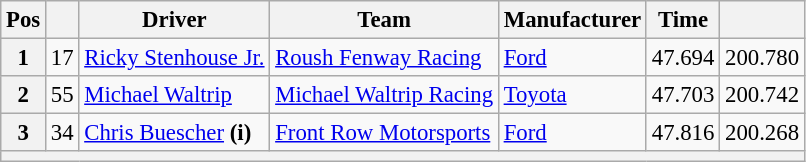<table class="wikitable" style="font-size:95%">
<tr>
<th>Pos</th>
<th></th>
<th>Driver</th>
<th>Team</th>
<th>Manufacturer</th>
<th>Time</th>
<th></th>
</tr>
<tr>
<th>1</th>
<td>17</td>
<td><a href='#'>Ricky Stenhouse Jr.</a></td>
<td><a href='#'>Roush Fenway Racing</a></td>
<td><a href='#'>Ford</a></td>
<td>47.694</td>
<td>200.780</td>
</tr>
<tr>
<th>2</th>
<td>55</td>
<td><a href='#'>Michael Waltrip</a></td>
<td><a href='#'>Michael Waltrip Racing</a></td>
<td><a href='#'>Toyota</a></td>
<td>47.703</td>
<td>200.742</td>
</tr>
<tr>
<th>3</th>
<td>34</td>
<td><a href='#'>Chris Buescher</a> <strong>(i)</strong></td>
<td><a href='#'>Front Row Motorsports</a></td>
<td><a href='#'>Ford</a></td>
<td>47.816</td>
<td>200.268</td>
</tr>
<tr>
<th colspan="7"></th>
</tr>
</table>
